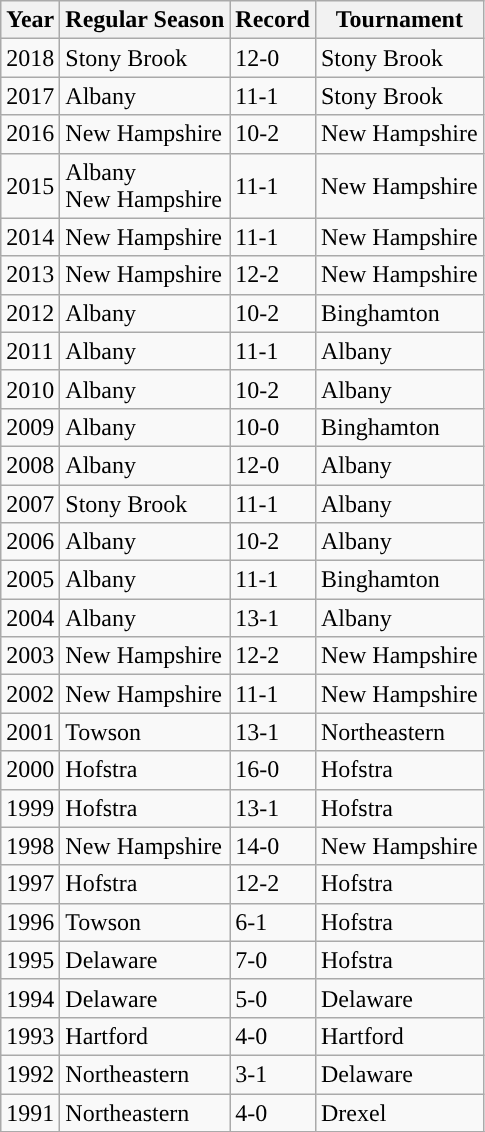<table class="wikitable sortable">
<tr>
<th>Year</th>
<th>Regular Season</th>
<th>Record</th>
<th>Tournament</th>
</tr>
<tr>
<td>2018</td>
<td>Stony Brook</td>
<td>12-0</td>
<td>Stony Brook</td>
</tr>
<tr>
<td>2017</td>
<td>Albany</td>
<td>11-1</td>
<td>Stony Brook</td>
</tr>
<tr>
<td>2016</td>
<td>New Hampshire</td>
<td>10-2</td>
<td>New Hampshire</td>
</tr>
<tr>
<td>2015</td>
<td>Albany<br>New Hampshire</td>
<td>11-1</td>
<td>New Hampshire</td>
</tr>
<tr>
<td>2014</td>
<td>New Hampshire</td>
<td>11-1</td>
<td>New Hampshire</td>
</tr>
<tr>
<td>2013</td>
<td>New Hampshire</td>
<td>12-2</td>
<td>New Hampshire</td>
</tr>
<tr>
<td>2012</td>
<td>Albany</td>
<td>10-2</td>
<td>Binghamton</td>
</tr>
<tr>
<td>2011</td>
<td>Albany</td>
<td>11-1</td>
<td>Albany</td>
</tr>
<tr>
<td>2010</td>
<td>Albany</td>
<td>10-2</td>
<td>Albany</td>
</tr>
<tr>
<td>2009</td>
<td>Albany</td>
<td>10-0</td>
<td>Binghamton</td>
</tr>
<tr>
<td>2008</td>
<td>Albany</td>
<td>12-0</td>
<td>Albany</td>
</tr>
<tr>
<td>2007</td>
<td>Stony Brook</td>
<td>11-1</td>
<td>Albany</td>
</tr>
<tr>
<td>2006</td>
<td>Albany</td>
<td>10-2</td>
<td>Albany</td>
</tr>
<tr>
<td>2005</td>
<td>Albany</td>
<td>11-1</td>
<td>Binghamton</td>
</tr>
<tr>
<td>2004</td>
<td>Albany</td>
<td>13-1</td>
<td>Albany</td>
</tr>
<tr>
<td>2003</td>
<td>New Hampshire</td>
<td>12-2</td>
<td>New Hampshire</td>
</tr>
<tr>
<td>2002</td>
<td>New Hampshire</td>
<td>11-1</td>
<td>New Hampshire</td>
</tr>
<tr>
<td>2001</td>
<td>Towson</td>
<td>13-1</td>
<td>Northeastern</td>
</tr>
<tr>
<td>2000</td>
<td>Hofstra</td>
<td>16-0</td>
<td>Hofstra</td>
</tr>
<tr>
<td>1999</td>
<td>Hofstra</td>
<td>13-1</td>
<td>Hofstra</td>
</tr>
<tr>
<td>1998</td>
<td>New Hampshire</td>
<td>14-0</td>
<td>New Hampshire</td>
</tr>
<tr>
<td>1997</td>
<td>Hofstra</td>
<td>12-2</td>
<td>Hofstra</td>
</tr>
<tr>
<td>1996</td>
<td>Towson</td>
<td>6-1</td>
<td>Hofstra</td>
</tr>
<tr>
<td>1995</td>
<td>Delaware</td>
<td>7-0</td>
<td>Hofstra</td>
</tr>
<tr>
<td>1994</td>
<td>Delaware</td>
<td>5-0</td>
<td>Delaware</td>
</tr>
<tr>
<td>1993</td>
<td>Hartford</td>
<td>4-0</td>
<td>Hartford</td>
</tr>
<tr>
<td>1992</td>
<td>Northeastern</td>
<td>3-1</td>
<td>Delaware</td>
</tr>
<tr>
<td>1991</td>
<td>Northeastern</td>
<td>4-0</td>
<td>Drexel</td>
</tr>
<tr>
</tr>
</table>
